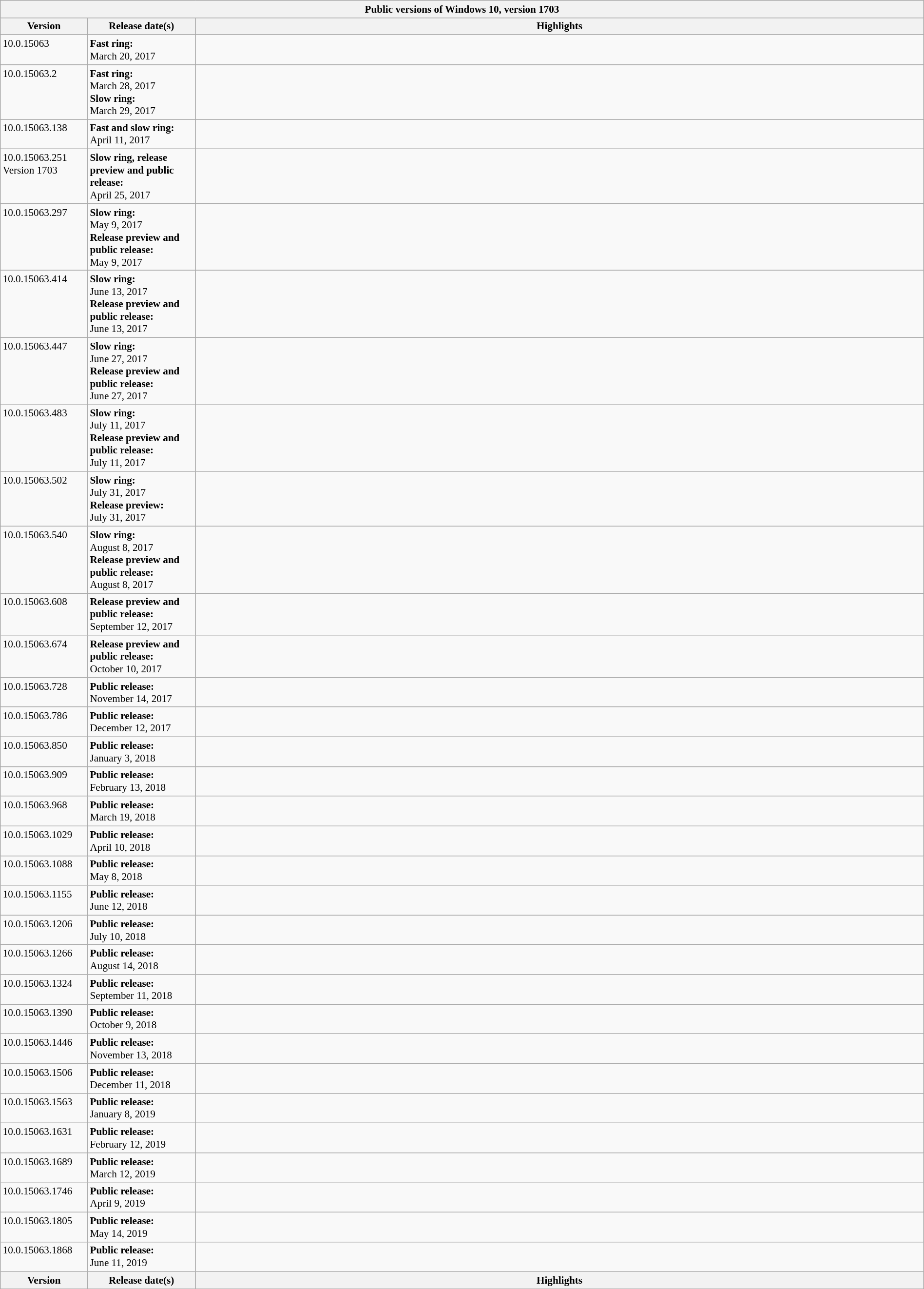<table class="wikitable mw-collapsible mw-collapsed" style="width:100%;font-size:88%;">
<tr>
<th style="text-align:center;" colspan="3">Public versions of Windows 10, version 1703</th>
</tr>
<tr>
<th scope="col" style="width:8em;text-align:center;">Version</th>
<th scope="col" style="width:10em;text-align:center;background::#fff;">Release date(s)</th>
<th scope="col" style="background::#fff;text-align:center;">Highlights</th>
</tr>
<tr style="vertical-align:top;">
</tr>
<tr valign="top">
<td>10.0.15063<br></td>
<td><strong>Fast ring:</strong><br>March 20, 2017</td>
<td></td>
</tr>
<tr valign="top">
<td>10.0.15063.2<br></td>
<td><strong>Fast ring:</strong><br>March 28, 2017<br><strong>Slow ring:</strong><br>March 29, 2017</td>
<td></td>
</tr>
<tr valign="top">
<td>10.0.15063.138<br></td>
<td><strong>Fast and slow ring:</strong><br>April 11, 2017</td>
<td></td>
</tr>
<tr valign="top">
<td>10.0.15063.251<br>Version 1703<br></td>
<td><strong>Slow ring, release preview and public release:</strong><br>April 25, 2017</td>
<td></td>
</tr>
<tr valign="top">
<td>10.0.15063.297<br></td>
<td><strong>Slow ring:</strong><br>May 9, 2017<br><strong>Release preview and public release:</strong><br>May 9, 2017</td>
<td></td>
</tr>
<tr valign="top">
<td>10.0.15063.414<br></td>
<td><strong>Slow ring:</strong><br>June 13, 2017<br><strong>Release preview and public release:</strong><br>June 13, 2017</td>
<td></td>
</tr>
<tr valign="top">
<td>10.0.15063.447<br></td>
<td><strong>Slow ring:</strong><br>June 27, 2017<br><strong>Release preview and public release:</strong><br>June 27, 2017</td>
<td></td>
</tr>
<tr valign="top">
<td>10.0.15063.483<br></td>
<td><strong>Slow ring:</strong><br>July 11, 2017<br><strong>Release preview and public release:</strong><br>July 11, 2017</td>
<td></td>
</tr>
<tr valign="top">
<td>10.0.15063.502<br></td>
<td><strong>Slow ring:</strong><br>July 31, 2017<br><strong>Release preview:</strong><br>July 31, 2017</td>
<td></td>
</tr>
<tr valign="top">
<td>10.0.15063.540<br></td>
<td><strong>Slow ring:</strong><br>August 8, 2017<br><strong>Release preview and public release:</strong><br>August 8, 2017</td>
<td></td>
</tr>
<tr valign="top">
<td>10.0.15063.608<br></td>
<td><strong>Release preview and public release:</strong><br>September 12, 2017</td>
<td></td>
</tr>
<tr valign="top">
<td>10.0.15063.674<br></td>
<td><strong>Release preview and public release:</strong><br>October 10, 2017</td>
<td></td>
</tr>
<tr valign="top">
<td>10.0.15063.728<br></td>
<td><strong>Public release:</strong><br>November 14, 2017</td>
<td></td>
</tr>
<tr valign="top">
<td>10.0.15063.786<br></td>
<td><strong>Public release:</strong><br>December 12, 2017</td>
<td></td>
</tr>
<tr valign="top">
<td>10.0.15063.850<br></td>
<td><strong>Public release:</strong><br>January 3, 2018</td>
<td></td>
</tr>
<tr valign="top">
<td>10.0.15063.909<br></td>
<td><strong>Public release:</strong><br>February 13, 2018</td>
<td></td>
</tr>
<tr valign="top">
<td>10.0.15063.968<br></td>
<td><strong>Public release:</strong><br>March 19, 2018</td>
<td></td>
</tr>
<tr valign="top">
<td>10.0.15063.1029<br></td>
<td><strong>Public release:</strong><br>April 10, 2018</td>
<td></td>
</tr>
<tr valign="top">
<td>10.0.15063.1088<br></td>
<td><strong>Public release:</strong><br>May 8, 2018</td>
<td></td>
</tr>
<tr valign="top">
<td>10.0.15063.1155<br></td>
<td><strong>Public release:</strong><br>June 12, 2018</td>
<td></td>
</tr>
<tr valign="top">
<td>10.0.15063.1206<br></td>
<td><strong>Public release:</strong><br>July 10, 2018</td>
<td></td>
</tr>
<tr valign="top">
<td>10.0.15063.1266<br></td>
<td><strong>Public release:</strong><br>August 14, 2018</td>
<td></td>
</tr>
<tr valign="top">
<td>10.0.15063.1324<br></td>
<td><strong>Public release:</strong><br>September 11, 2018</td>
<td></td>
</tr>
<tr valign="top">
<td>10.0.15063.1390<br></td>
<td><strong>Public release:</strong><br>October 9, 2018</td>
<td></td>
</tr>
<tr valign="top">
<td>10.0.15063.1446<br></td>
<td><strong>Public release:</strong><br>November 13, 2018</td>
<td></td>
</tr>
<tr valign="top">
<td>10.0.15063.1506<br></td>
<td><strong>Public release:</strong><br>December 11, 2018</td>
<td></td>
</tr>
<tr valign="top">
<td>10.0.15063.1563<br></td>
<td><strong>Public release:</strong><br>January 8, 2019</td>
<td></td>
</tr>
<tr valign="top">
<td>10.0.15063.1631<br></td>
<td><strong>Public release:</strong><br>February 12, 2019</td>
<td></td>
</tr>
<tr valign="top">
<td>10.0.15063.1689<br></td>
<td><strong>Public release:</strong><br>March 12, 2019</td>
<td></td>
</tr>
<tr valign="top">
<td>10.0.15063.1746<br></td>
<td><strong>Public release:</strong><br>April 9, 2019</td>
<td></td>
</tr>
<tr valign="top">
<td>10.0.15063.1805<br></td>
<td><strong>Public release:</strong><br>May 14, 2019</td>
<td></td>
</tr>
<tr valign="top">
<td>10.0.15063.1868<br></td>
<td><strong>Public release:</strong><br>June 11, 2019</td>
<td></td>
</tr>
<tr>
<th>Version</th>
<th>Release date(s)</th>
<th>Highlights</th>
</tr>
</table>
